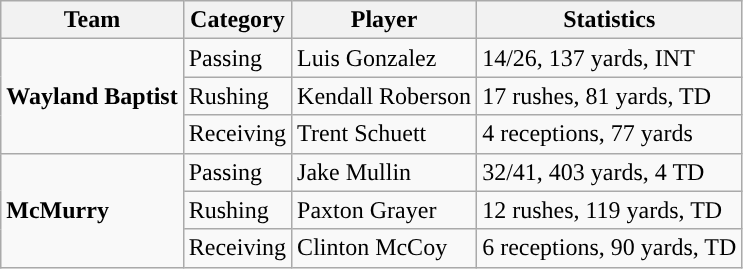<table class="wikitable" style="float: left;">
<tr>
<th>Team</th>
<th>Category</th>
<th>Player</th>
<th>Statistics</th>
</tr>
<tr>
<td rowspan=3><strong>Wayland Baptist</strong></td>
<td>Passing</td>
<td>Luis Gonzalez</td>
<td>14/26, 137 yards, INT</td>
</tr>
<tr>
<td>Rushing</td>
<td>Kendall Roberson</td>
<td>17 rushes, 81 yards, TD</td>
</tr>
<tr>
<td>Receiving</td>
<td>Trent Schuett</td>
<td>4 receptions, 77 yards</td>
</tr>
<tr>
<td rowspan=3><strong>McMurry</strong></td>
<td>Passing</td>
<td>Jake Mullin</td>
<td>32/41, 403 yards, 4 TD</td>
</tr>
<tr>
<td>Rushing</td>
<td>Paxton Grayer</td>
<td>12 rushes, 119 yards, TD</td>
</tr>
<tr>
<td>Receiving</td>
<td>Clinton McCoy</td>
<td>6 receptions, 90 yards, TD</td>
</tr>
</table>
